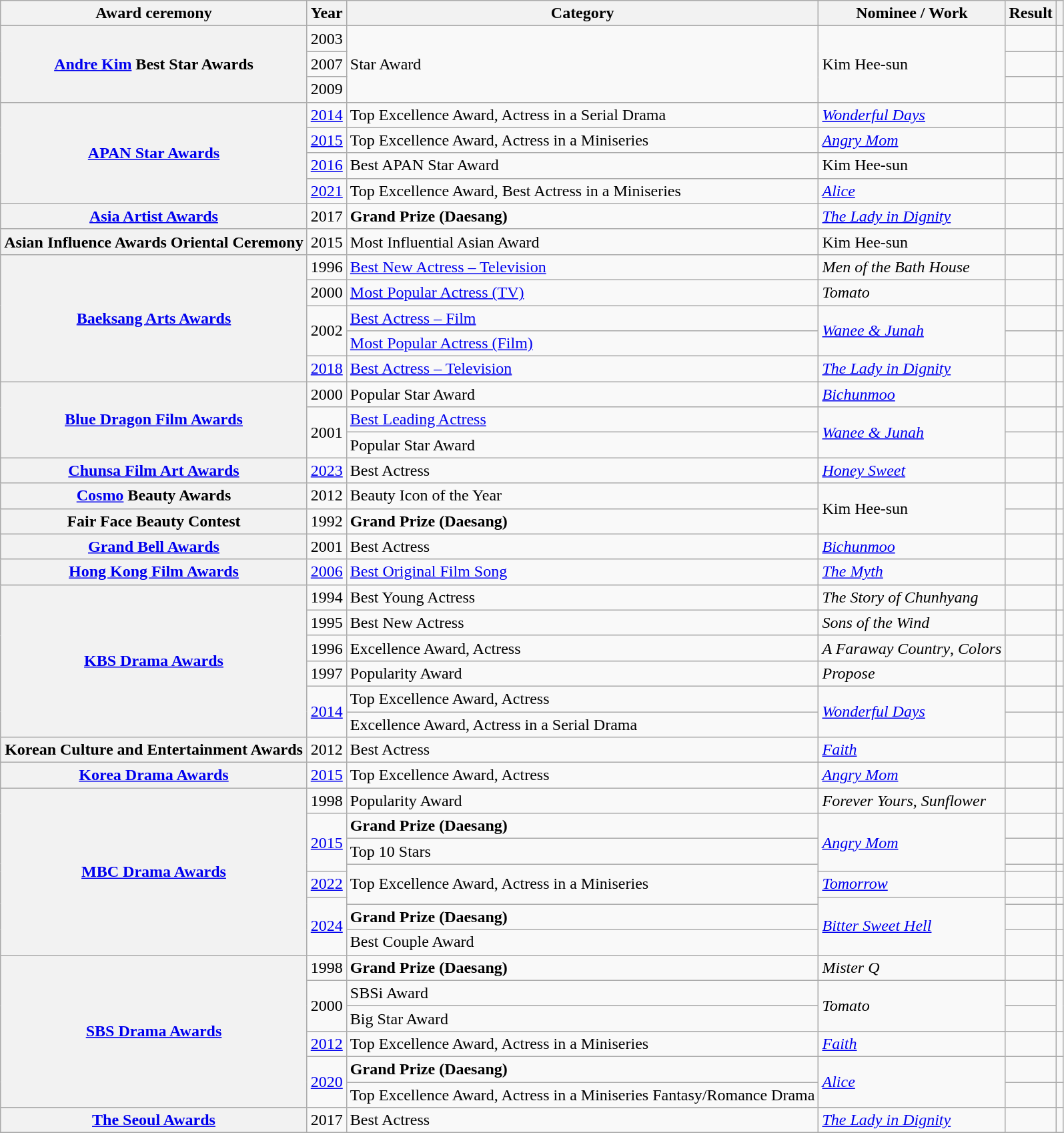<table class="wikitable plainrowheaders sortable">
<tr>
<th scope="col">Award ceremony</th>
<th scope="col">Year</th>
<th scope="col">Category</th>
<th scope="col">Nominee / Work</th>
<th scope="col">Result</th>
<th scope="col" class="unsortable"></th>
</tr>
<tr>
<th scope="row"  rowspan="3"><a href='#'>Andre Kim</a> Best Star Awards</th>
<td>2003</td>
<td rowspan="3">Star Award</td>
<td rowspan="3">Kim Hee-sun</td>
<td></td>
<td></td>
</tr>
<tr>
<td>2007</td>
<td></td>
<td></td>
</tr>
<tr>
<td>2009</td>
<td></td>
<td></td>
</tr>
<tr>
<th scope="row"  rowspan="4"><a href='#'>APAN Star Awards</a></th>
<td><a href='#'>2014</a></td>
<td>Top Excellence Award, Actress in a Serial Drama</td>
<td><em><a href='#'>Wonderful Days</a></em></td>
<td></td>
<td></td>
</tr>
<tr>
<td><a href='#'>2015</a></td>
<td>Top Excellence Award, Actress in a Miniseries</td>
<td><em><a href='#'>Angry Mom</a></em></td>
<td></td>
<td></td>
</tr>
<tr>
<td><a href='#'>2016</a></td>
<td>Best APAN Star Award</td>
<td>Kim Hee-sun</td>
<td></td>
<td></td>
</tr>
<tr>
<td><a href='#'>2021</a></td>
<td>Top Excellence Award, Best Actress in a Miniseries</td>
<td><em><a href='#'>Alice</a></em></td>
<td></td>
<td></td>
</tr>
<tr>
<th scope="row"  rowspan="1"><a href='#'>Asia Artist Awards</a></th>
<td>2017</td>
<td><strong>Grand Prize (Daesang)</strong></td>
<td rowspan="1"><em><a href='#'>The Lady in Dignity</a></em></td>
<td></td>
<td></td>
</tr>
<tr>
<th scope="row">Asian Influence Awards Oriental Ceremony</th>
<td>2015</td>
<td>Most Influential Asian Award</td>
<td>Kim Hee-sun</td>
<td></td>
<td></td>
</tr>
<tr>
<th scope="row"  rowspan="5"><a href='#'>Baeksang Arts Awards</a></th>
<td>1996</td>
<td><a href='#'>Best New Actress – Television</a></td>
<td><em>Men of the Bath House</em></td>
<td></td>
<td></td>
</tr>
<tr>
<td>2000</td>
<td><a href='#'>Most Popular Actress (TV)</a></td>
<td rowspan="1"><em>Tomato</em></td>
<td></td>
<td></td>
</tr>
<tr>
<td rowspan="2">2002</td>
<td><a href='#'>Best Actress – Film</a></td>
<td rowspan="2"><em><a href='#'>Wanee & Junah</a></em></td>
<td></td>
<td></td>
</tr>
<tr>
<td><a href='#'>Most Popular Actress (Film)</a></td>
<td></td>
<td></td>
</tr>
<tr>
<td><a href='#'>2018</a></td>
<td><a href='#'>Best Actress – Television</a></td>
<td><em><a href='#'>The Lady in Dignity</a></em></td>
<td></td>
<td></td>
</tr>
<tr>
<th scope="row"  rowspan="3"><a href='#'>Blue Dragon Film Awards</a></th>
<td>2000</td>
<td>Popular Star Award</td>
<td><em><a href='#'>Bichunmoo</a></em></td>
<td></td>
<td></td>
</tr>
<tr>
<td rowspan="2">2001</td>
<td><a href='#'>Best Leading Actress</a></td>
<td rowspan="2"><em><a href='#'>Wanee & Junah</a></em></td>
<td></td>
<td></td>
</tr>
<tr>
<td>Popular Star Award</td>
<td></td>
<td></td>
</tr>
<tr>
<th scope="row"  rowspan="1"><a href='#'>Chunsa Film Art Awards</a></th>
<td><a href='#'>2023</a></td>
<td>Best Actress</td>
<td><em><a href='#'>Honey Sweet</a></em></td>
<td></td>
<td></td>
</tr>
<tr>
<th scope="row"><a href='#'>Cosmo</a> Beauty Awards</th>
<td>2012</td>
<td>Beauty Icon of the Year</td>
<td rowspan="2">Kim Hee-sun</td>
<td></td>
<td></td>
</tr>
<tr>
<th scope="row">Fair Face Beauty Contest</th>
<td>1992</td>
<td><strong>Grand Prize (Daesang)</strong></td>
<td></td>
<td></td>
</tr>
<tr>
<th scope="row"><a href='#'>Grand Bell Awards</a></th>
<td>2001</td>
<td>Best Actress</td>
<td><em><a href='#'>Bichunmoo</a></em></td>
<td></td>
<td></td>
</tr>
<tr>
<th scope="row"><a href='#'>Hong Kong Film Awards</a></th>
<td><a href='#'>2006</a></td>
<td><a href='#'>Best Original Film Song</a></td>
<td><a href='#'><em>The Myth</em></a></td>
<td></td>
<td></td>
</tr>
<tr>
<th scope="row"  rowspan="6"><a href='#'>KBS Drama Awards</a></th>
<td>1994</td>
<td>Best Young Actress</td>
<td><em>The Story of Chunhyang</em></td>
<td></td>
<td></td>
</tr>
<tr>
<td>1995</td>
<td>Best New Actress</td>
<td><em>Sons of the Wind</em></td>
<td></td>
<td></td>
</tr>
<tr>
<td>1996</td>
<td>Excellence Award, Actress</td>
<td><em>A Faraway Country</em>, <em>Colors</em></td>
<td></td>
<td></td>
</tr>
<tr>
<td>1997</td>
<td>Popularity Award</td>
<td><em>Propose</em></td>
<td></td>
<td></td>
</tr>
<tr>
<td rowspan="2"><a href='#'>2014</a></td>
<td>Top Excellence Award, Actress</td>
<td rowspan="2"><em><a href='#'>Wonderful Days</a></em></td>
<td></td>
<td></td>
</tr>
<tr>
<td>Excellence Award, Actress in a Serial Drama</td>
<td></td>
<td></td>
</tr>
<tr>
<th scope="row">Korean Culture and Entertainment Awards</th>
<td>2012</td>
<td>Best Actress</td>
<td><em><a href='#'>Faith</a></em></td>
<td></td>
<td></td>
</tr>
<tr>
<th scope="row"  rowspan="1"><a href='#'>Korea Drama Awards</a></th>
<td><a href='#'>2015</a></td>
<td>Top Excellence Award, Actress</td>
<td rowspan="1"><em><a href='#'>Angry Mom</a></em></td>
<td></td>
<td></td>
</tr>
<tr>
<th scope="row"  rowspan="8"><a href='#'>MBC Drama Awards</a></th>
<td>1998</td>
<td>Popularity Award</td>
<td><em>Forever Yours</em>, <em>Sunflower</em></td>
<td></td>
<td></td>
</tr>
<tr>
<td rowspan="3"><a href='#'>2015</a></td>
<td><strong>Grand Prize (Daesang)</strong></td>
<td rowspan="3"><em><a href='#'>Angry Mom</a></em></td>
<td></td>
<td></td>
</tr>
<tr>
<td>Top 10 Stars</td>
<td></td>
<td></td>
</tr>
<tr>
<td rowspan="3">Top Excellence Award, Actress in a Miniseries</td>
<td></td>
<td></td>
</tr>
<tr>
<td><a href='#'>2022</a></td>
<td><em><a href='#'>Tomorrow</a></em></td>
<td></td>
<td></td>
</tr>
<tr>
<td rowspan="3"><a href='#'>2024</a></td>
<td rowspan="3"><em><a href='#'>Bitter Sweet Hell</a></em></td>
<td></td>
<td></td>
</tr>
<tr>
<td><strong>Grand Prize (Daesang)</strong></td>
<td></td>
<td></td>
</tr>
<tr>
<td>Best Couple Award </td>
<td></td>
<td></td>
</tr>
<tr>
<th scope="row"  rowspan="6"><a href='#'>SBS Drama Awards</a></th>
<td>1998</td>
<td><strong>Grand Prize (Daesang)</strong></td>
<td><em>Mister Q</em></td>
<td></td>
<td></td>
</tr>
<tr>
<td rowspan="2">2000</td>
<td>SBSi Award</td>
<td rowspan="2"><em>Tomato</em></td>
<td></td>
<td rowspan="2"></td>
</tr>
<tr>
<td>Big Star Award</td>
<td></td>
</tr>
<tr>
<td><a href='#'>2012</a></td>
<td>Top Excellence Award, Actress in a Miniseries</td>
<td rowspan="1"><em><a href='#'>Faith</a></em></td>
<td></td>
<td></td>
</tr>
<tr>
<td rowspan="2"><a href='#'>2020</a></td>
<td><strong>Grand Prize (Daesang)</strong></td>
<td rowspan=2><em><a href='#'>Alice</a></em></td>
<td></td>
<td></td>
</tr>
<tr>
<td>Top Excellence Award, Actress in a Miniseries Fantasy/Romance Drama</td>
<td></td>
<td></td>
</tr>
<tr>
<th scope="row"><a href='#'>The Seoul Awards</a></th>
<td>2017</td>
<td>Best Actress</td>
<td rowspan="1"><em><a href='#'>The Lady in Dignity</a></em></td>
<td></td>
<td></td>
</tr>
<tr>
</tr>
</table>
